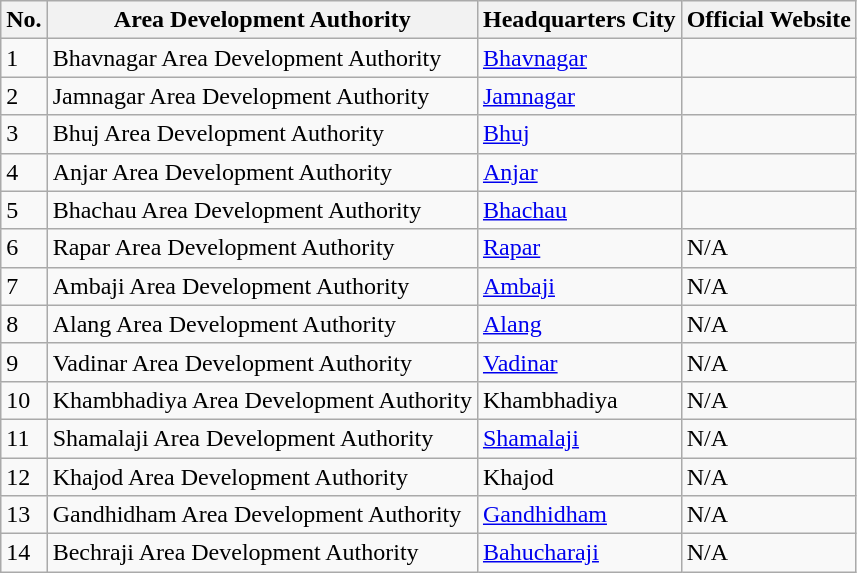<table class="wikitable">
<tr>
<th>No.</th>
<th>Area Development Authority</th>
<th>Headquarters City</th>
<th>Official Website</th>
</tr>
<tr>
<td>1</td>
<td>Bhavnagar Area Development Authority</td>
<td><a href='#'>Bhavnagar</a></td>
<td></td>
</tr>
<tr>
<td>2</td>
<td>Jamnagar Area Development Authority</td>
<td><a href='#'>Jamnagar</a></td>
<td></td>
</tr>
<tr>
<td>3</td>
<td>Bhuj Area Development Authority</td>
<td><a href='#'>Bhuj</a></td>
<td></td>
</tr>
<tr>
<td>4</td>
<td>Anjar Area Development Authority</td>
<td><a href='#'>Anjar</a></td>
<td></td>
</tr>
<tr>
<td>5</td>
<td>Bhachau Area Development Authority</td>
<td><a href='#'>Bhachau</a></td>
<td></td>
</tr>
<tr>
<td>6</td>
<td>Rapar Area Development Authority</td>
<td><a href='#'>Rapar</a></td>
<td>N/A</td>
</tr>
<tr>
<td>7</td>
<td>Ambaji Area Development Authority</td>
<td><a href='#'>Ambaji</a></td>
<td>N/A</td>
</tr>
<tr>
<td>8</td>
<td>Alang Area Development Authority</td>
<td><a href='#'>Alang</a></td>
<td>N/A</td>
</tr>
<tr>
<td>9</td>
<td>Vadinar Area Development Authority</td>
<td><a href='#'>Vadinar</a></td>
<td>N/A</td>
</tr>
<tr>
<td>10</td>
<td>Khambhadiya Area Development Authority</td>
<td>Khambhadiya</td>
<td>N/A</td>
</tr>
<tr>
<td>11</td>
<td>Shamalaji Area Development Authority</td>
<td><a href='#'>Shamalaji</a></td>
<td>N/A</td>
</tr>
<tr>
<td>12</td>
<td>Khajod Area Development Authority</td>
<td>Khajod</td>
<td>N/A</td>
</tr>
<tr>
<td>13</td>
<td>Gandhidham Area Development Authority</td>
<td><a href='#'>Gandhidham</a></td>
<td>N/A</td>
</tr>
<tr>
<td>14</td>
<td>Bechraji Area Development Authority</td>
<td><a href='#'>Bahucharaji</a></td>
<td>N/A</td>
</tr>
</table>
